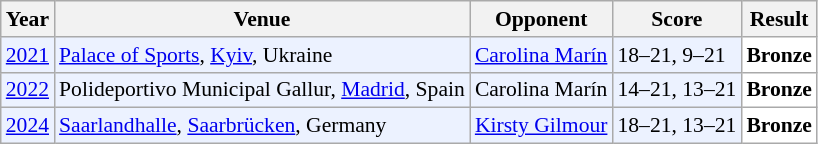<table class="sortable wikitable" style="font-size: 90%">
<tr>
<th>Year</th>
<th>Venue</th>
<th>Opponent</th>
<th>Score</th>
<th>Result</th>
</tr>
<tr style="background:#ECF2FF">
<td align="center"><a href='#'>2021</a></td>
<td align="left"><a href='#'>Palace of Sports</a>, <a href='#'>Kyiv</a>, Ukraine</td>
<td align="left"> <a href='#'>Carolina Marín</a></td>
<td align="left">18–21, 9–21</td>
<td style="text-align:left; background:white"> <strong>Bronze</strong></td>
</tr>
<tr style="background:#ECF2FF">
<td align="center"><a href='#'>2022</a></td>
<td align="left">Polideportivo Municipal Gallur, <a href='#'>Madrid</a>, Spain</td>
<td align="left"> Carolina Marín</td>
<td align="left">14–21, 13–21</td>
<td style="text-align:left; background:white"> <strong>Bronze</strong></td>
</tr>
<tr style="background:#ECF2FF">
<td align="center"><a href='#'>2024</a></td>
<td align="left"><a href='#'>Saarlandhalle</a>, <a href='#'>Saarbrücken</a>, Germany</td>
<td align="left"> <a href='#'>Kirsty Gilmour</a></td>
<td align="left">18–21, 13–21</td>
<td style="text-align:left; background:white"> <strong>Bronze</strong></td>
</tr>
</table>
